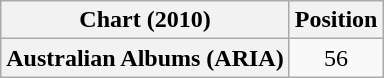<table class="wikitable sortable plainrowheaders" style="text-align:center">
<tr>
<th scope="col">Chart (2010)</th>
<th scope="col">Position</th>
</tr>
<tr>
<th scope="row">Australian Albums (ARIA)</th>
<td>56</td>
</tr>
</table>
